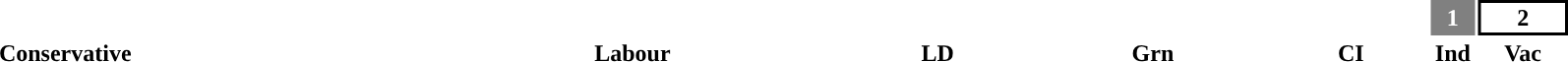<table style="width:100%; text-align:center;">
<tr style="color:white;">
<td style="background-color:"><strong>21</strong></td>
<td style="background-color:"><strong>12</strong></td>
<td style="background-color:"><strong>2</strong></td>
<td style="background-color:"><strong>2</strong></td>
<td style="background-color:"><strong>1</strong></td>
<td style="background-color:gray; width:2.4%;"><strong>1</strong></td>
<td style="color:black; border:2px solid black; width:4.9%;"><strong>2</strong></td>
</tr>
<tr>
<td><span><strong>Conservative</strong></span></td>
<td><span><strong>Labour</strong></span></td>
<td><span><strong>LD</strong></span></td>
<td><span><strong>Grn</strong></span></td>
<td><span><strong>CI</strong></span></td>
<td><span><strong>Ind</strong></span></td>
<td><span><strong>Vac</strong></span></td>
</tr>
</table>
